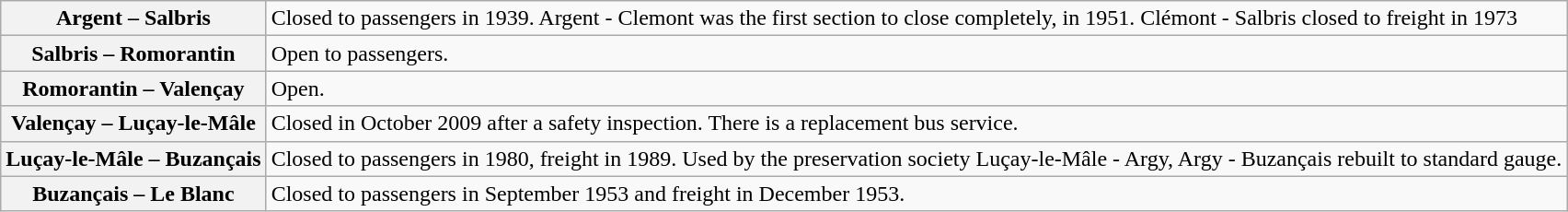<table class=wikitable>
<tr>
<th>Argent – Salbris</th>
<td>Closed to passengers in 1939. Argent - Clemont was the first section to close completely, in 1951. Clémont - Salbris closed to freight in 1973</td>
</tr>
<tr>
<th>Salbris – Romorantin</th>
<td>Open to passengers.</td>
</tr>
<tr>
<th>Romorantin – Valençay</th>
<td>Open.</td>
</tr>
<tr>
<th>Valençay – Luçay-le-Mâle</th>
<td>Closed in October 2009 after a safety inspection. There is a replacement bus service.</td>
</tr>
<tr>
<th>Luçay-le-Mâle – Buzançais</th>
<td>Closed to passengers in 1980, freight in 1989. Used by the preservation society Luçay-le-Mâle - Argy, Argy - Buzançais rebuilt to standard gauge.</td>
</tr>
<tr>
<th>Buzançais – Le Blanc</th>
<td>Closed to passengers in September 1953 and freight in December 1953.</td>
</tr>
</table>
